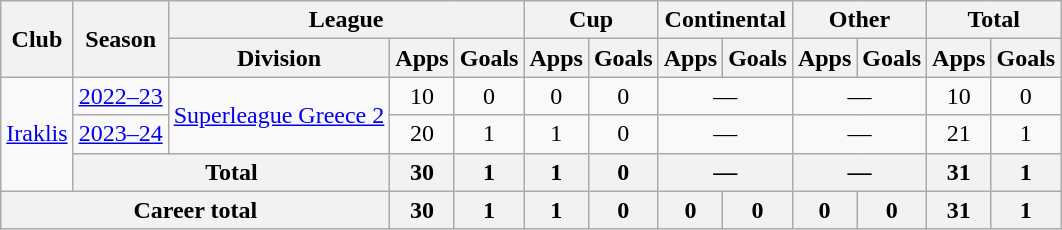<table class="wikitable" style="text-align:center">
<tr>
<th rowspan=2>Club</th>
<th rowspan=2>Season</th>
<th colspan=3>League</th>
<th colspan=2>Cup</th>
<th colspan=2>Continental</th>
<th colspan=2>Other</th>
<th colspan=2>Total</th>
</tr>
<tr>
<th>Division</th>
<th>Apps</th>
<th>Goals</th>
<th>Apps</th>
<th>Goals</th>
<th>Apps</th>
<th>Goals</th>
<th>Apps</th>
<th>Goals</th>
<th>Apps</th>
<th>Goals</th>
</tr>
<tr>
<td rowspan="3"><a href='#'>Iraklis</a></td>
<td><a href='#'>2022–23</a></td>
<td rowspan="2"><a href='#'>Superleague Greece 2</a></td>
<td>10</td>
<td>0</td>
<td>0</td>
<td>0</td>
<td colspan="2">—</td>
<td colspan="2">—</td>
<td>10</td>
<td>0</td>
</tr>
<tr>
<td><a href='#'>2023–24</a></td>
<td>20</td>
<td>1</td>
<td>1</td>
<td>0</td>
<td colspan="2">—</td>
<td colspan="2">—</td>
<td>21</td>
<td>1</td>
</tr>
<tr>
<th colspan="2">Total</th>
<th>30</th>
<th>1</th>
<th>1</th>
<th>0</th>
<th colspan="2">—</th>
<th colspan="2">—</th>
<th>31</th>
<th>1</th>
</tr>
<tr>
<th colspan="3">Career total</th>
<th>30</th>
<th>1</th>
<th>1</th>
<th>0</th>
<th>0</th>
<th>0</th>
<th>0</th>
<th>0</th>
<th>31</th>
<th>1</th>
</tr>
</table>
